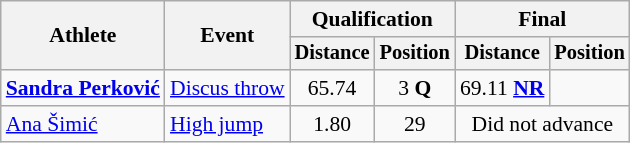<table class=wikitable style="font-size:90%">
<tr>
<th rowspan="2">Athlete</th>
<th rowspan="2">Event</th>
<th colspan="2">Qualification</th>
<th colspan="2">Final</th>
</tr>
<tr style="font-size:95%">
<th>Distance</th>
<th>Position</th>
<th>Distance</th>
<th>Position</th>
</tr>
<tr align=center>
<td align=left><strong><a href='#'>Sandra Perković</a></strong></td>
<td align=left><a href='#'>Discus throw</a></td>
<td>65.74</td>
<td>3 <strong>Q</strong></td>
<td>69.11 <strong><a href='#'>NR</a></strong></td>
<td></td>
</tr>
<tr align=center>
<td align=left><a href='#'>Ana Šimić</a></td>
<td align=left><a href='#'>High jump</a></td>
<td>1.80</td>
<td>29</td>
<td colspan=2>Did not advance</td>
</tr>
</table>
